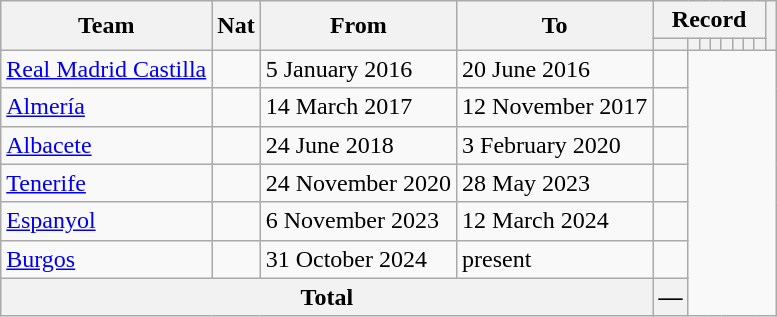<table class="wikitable" style="text-align: center">
<tr>
<th rowspan="2">Team</th>
<th rowspan="2">Nat</th>
<th rowspan="2">From</th>
<th rowspan="2">To</th>
<th colspan="8">Record</th>
<th rowspan=2></th>
</tr>
<tr>
<th></th>
<th></th>
<th></th>
<th></th>
<th></th>
<th></th>
<th></th>
<th></th>
</tr>
<tr>
<td align=left><a href='#'>Real Madrid Castilla</a></td>
<td></td>
<td align=left>5 January 2016</td>
<td align=left>20 June 2016<br></td>
<td></td>
</tr>
<tr>
<td align=left><a href='#'>Almería</a></td>
<td></td>
<td align=left>14 March 2017</td>
<td align=left>12 November 2017<br></td>
<td></td>
</tr>
<tr>
<td align=left><a href='#'>Albacete</a></td>
<td></td>
<td align=left>24 June 2018</td>
<td align=left>3 February 2020<br></td>
<td></td>
</tr>
<tr>
<td align=left><a href='#'>Tenerife</a></td>
<td></td>
<td align=left>24 November 2020</td>
<td align=left>28 May 2023<br></td>
<td></td>
</tr>
<tr>
<td align=left><a href='#'>Espanyol</a></td>
<td></td>
<td align=left>6 November 2023</td>
<td align=left>12 March 2024<br></td>
<td></td>
</tr>
<tr>
<td align=left><a href='#'>Burgos</a></td>
<td></td>
<td align=left>31 October 2024</td>
<td align=left>present<br></td>
<td></td>
</tr>
<tr>
<th colspan="4">Total<br></th>
<th>—</th>
</tr>
</table>
